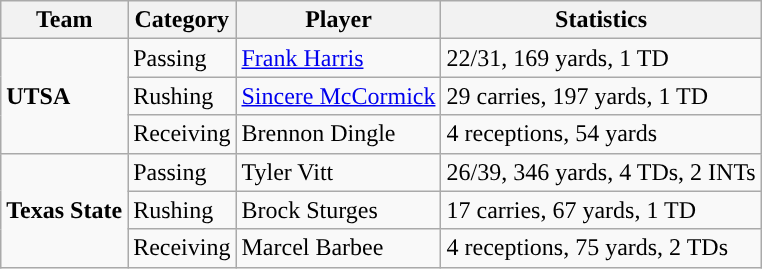<table class="wikitable" style="float: left;">
<tr>
<th>Team</th>
<th>Category</th>
<th>Player</th>
<th>Statistics</th>
</tr>
<tr>
<td rowspan=3><strong>UTSA</strong></td>
<td>Passing</td>
<td><a href='#'>Frank Harris</a></td>
<td>22/31, 169 yards, 1 TD</td>
</tr>
<tr>
<td>Rushing</td>
<td><a href='#'>Sincere McCormick</a></td>
<td>29 carries, 197 yards, 1 TD</td>
</tr>
<tr>
<td>Receiving</td>
<td>Brennon Dingle</td>
<td>4 receptions, 54 yards</td>
</tr>
<tr>
<td rowspan=3><strong>Texas State</strong></td>
<td>Passing</td>
<td>Tyler Vitt</td>
<td>26/39, 346 yards, 4 TDs, 2 INTs</td>
</tr>
<tr>
<td>Rushing</td>
<td>Brock Sturges</td>
<td>17 carries, 67 yards, 1 TD</td>
</tr>
<tr>
<td>Receiving</td>
<td>Marcel Barbee</td>
<td>4 receptions, 75 yards, 2 TDs</td>
</tr>
</table>
